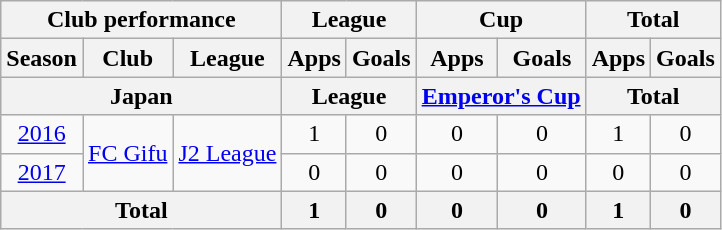<table class="wikitable" style="text-align:center;">
<tr>
<th colspan=3>Club performance</th>
<th colspan=2>League</th>
<th colspan=2>Cup</th>
<th colspan=2>Total</th>
</tr>
<tr>
<th>Season</th>
<th>Club</th>
<th>League</th>
<th>Apps</th>
<th>Goals</th>
<th>Apps</th>
<th>Goals</th>
<th>Apps</th>
<th>Goals</th>
</tr>
<tr>
<th colspan=3>Japan</th>
<th colspan=2>League</th>
<th colspan=2><a href='#'>Emperor's Cup</a></th>
<th colspan=2>Total</th>
</tr>
<tr>
<td><a href='#'>2016</a></td>
<td rowspan="2"><a href='#'>FC Gifu</a></td>
<td rowspan="2"><a href='#'>J2 League</a></td>
<td>1</td>
<td>0</td>
<td>0</td>
<td>0</td>
<td>1</td>
<td>0</td>
</tr>
<tr>
<td><a href='#'>2017</a></td>
<td>0</td>
<td>0</td>
<td>0</td>
<td>0</td>
<td>0</td>
<td>0</td>
</tr>
<tr>
<th colspan=3>Total</th>
<th>1</th>
<th>0</th>
<th>0</th>
<th>0</th>
<th>1</th>
<th>0</th>
</tr>
</table>
